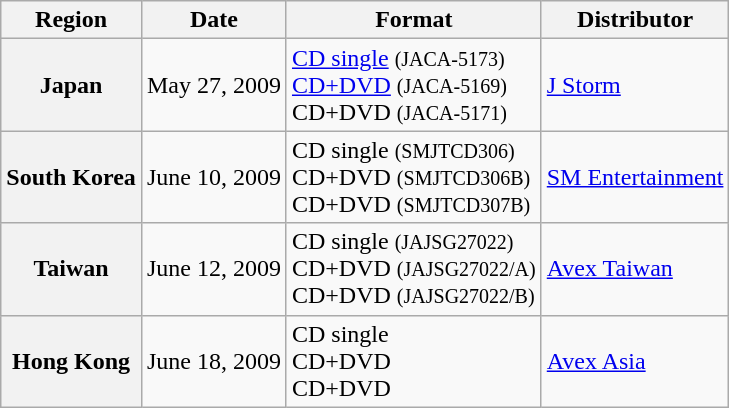<table class="wikitable plainrowheaders">
<tr>
<th scope="col">Region</th>
<th scope="col">Date</th>
<th scope="col">Format</th>
<th scope="col">Distributor</th>
</tr>
<tr>
<th scope="row">Japan</th>
<td>May 27, 2009</td>
<td><a href='#'>CD single</a> <small>(JACA-5173)</small><br><a href='#'>CD+DVD</a> <small>(JACA-5169)</small><br>CD+DVD <small>(JACA-5171)</small></td>
<td><a href='#'>J Storm</a></td>
</tr>
<tr>
<th scope="row">South Korea</th>
<td>June 10, 2009</td>
<td>CD single <small>(SMJTCD306)</small><br>CD+DVD <small>(SMJTCD306B)</small><br>CD+DVD <small>(SMJTCD307B)</small></td>
<td><a href='#'>SM Entertainment</a></td>
</tr>
<tr>
<th scope="row">Taiwan</th>
<td>June 12, 2009</td>
<td>CD single <small>(JAJSG27022)</small><br>CD+DVD <small>(JAJSG27022/A)</small><br>CD+DVD <small>(JAJSG27022/B)</small></td>
<td><a href='#'>Avex Taiwan</a></td>
</tr>
<tr>
<th scope="row">Hong Kong</th>
<td>June 18, 2009</td>
<td>CD single<br>CD+DVD<br>CD+DVD</td>
<td><a href='#'>Avex Asia</a></td>
</tr>
</table>
